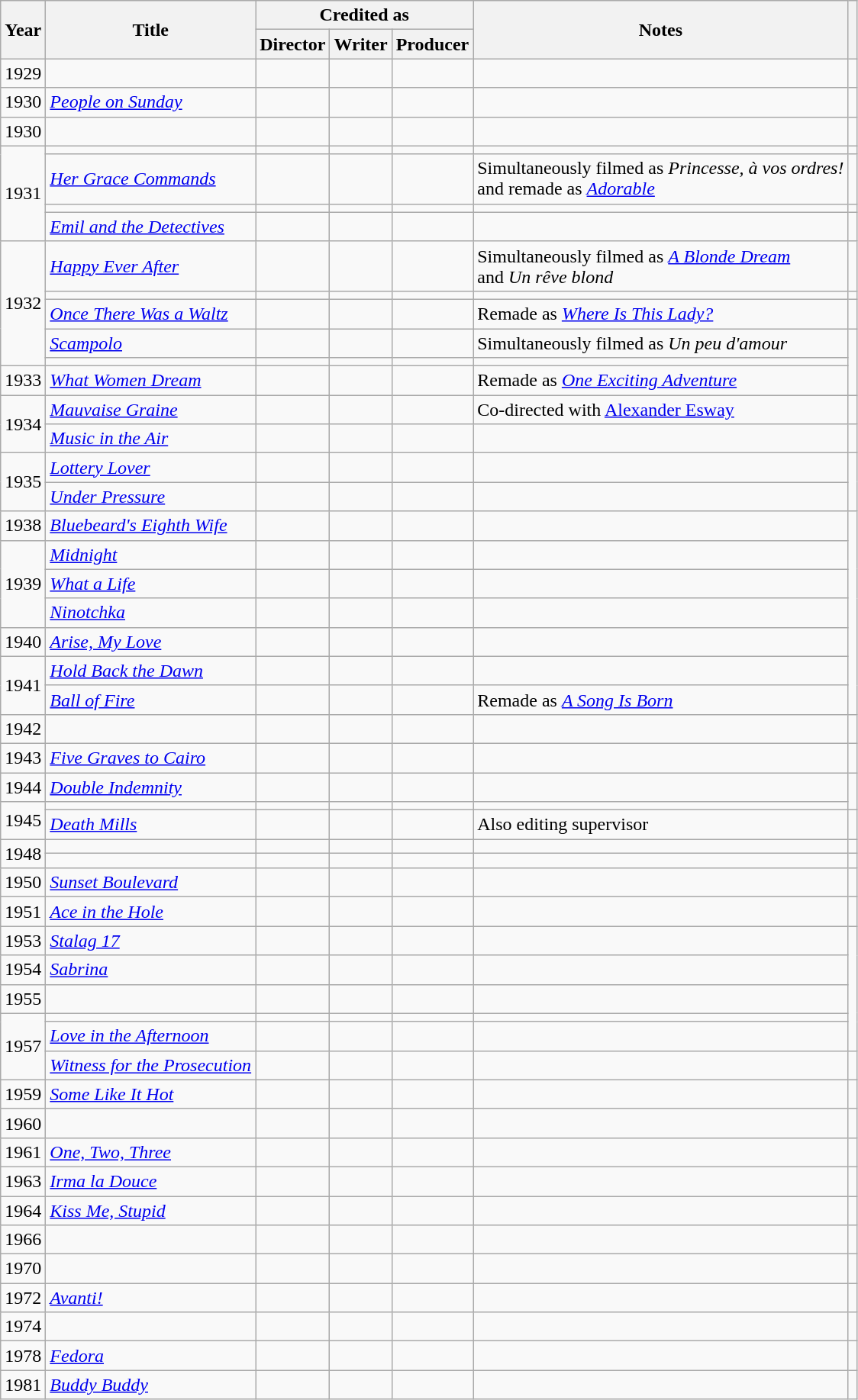<table class="wikitable plainrowheaders">
<tr>
<th rowspan="2" scope="col">Year</th>
<th rowspan="2" scope="col">Title</th>
<th colspan="3" scope="col">Credited as</th>
<th rowspan="2" scope="col" class="unsortable">Notes</th>
<th rowspan="2" scope="col" class="unsortable"></th>
</tr>
<tr>
<th scope="col">Director</th>
<th scope="col">Writer</th>
<th scope="col">Producer</th>
</tr>
<tr>
<td>1929</td>
<td></td>
<td></td>
<td></td>
<td></td>
<td></td>
<td style="text-align:center;"></td>
</tr>
<tr>
<td>1930</td>
<td><em><a href='#'>People on Sunday</a></em></td>
<td></td>
<td></td>
<td></td>
<td></td>
<td style="text-align:center;"></td>
</tr>
<tr>
<td>1930</td>
<td></td>
<td></td>
<td></td>
<td></td>
<td></td>
<td style="text-align:center;"></td>
</tr>
<tr>
<td rowspan=4>1931</td>
<td></td>
<td></td>
<td></td>
<td></td>
<td></td>
<td style="text-align:center;"></td>
</tr>
<tr>
<td><em><a href='#'>Her Grace Commands</a></em></td>
<td></td>
<td></td>
<td></td>
<td>Simultaneously filmed as <em>Princesse, à vos ordres!</em><br>and remade as <em><a href='#'>Adorable</a></em></td>
<td style="text-align:center;"></td>
</tr>
<tr>
<td></td>
<td></td>
<td></td>
<td></td>
<td></td>
<td style="text-align:center;"></td>
</tr>
<tr>
<td><em><a href='#'>Emil and the Detectives</a></em></td>
<td></td>
<td></td>
<td></td>
<td></td>
<td style="text-align:center;"></td>
</tr>
<tr>
<td rowspan=5>1932</td>
<td><em><a href='#'>Happy Ever After</a></em></td>
<td></td>
<td></td>
<td></td>
<td>Simultaneously filmed as <em><a href='#'>A Blonde Dream</a></em><br>and <em>Un rêve blond</em></td>
<td style="text-align:center;"></td>
</tr>
<tr>
<td></td>
<td></td>
<td></td>
<td></td>
<td></td>
<td style="text-align:center;"></td>
</tr>
<tr>
<td><em><a href='#'>Once There Was a Waltz</a></em></td>
<td></td>
<td></td>
<td></td>
<td>Remade as <em><a href='#'>Where Is This Lady?</a></em></td>
<td style="text-align:center;"></td>
</tr>
<tr>
<td><em><a href='#'>Scampolo</a></em></td>
<td></td>
<td></td>
<td></td>
<td>Simultaneously filmed as <em>Un peu d'amour</em></td>
<td rowspan=3 style="text-align:center;"></td>
</tr>
<tr>
<td></td>
<td></td>
<td></td>
<td></td>
<td></td>
</tr>
<tr>
<td>1933</td>
<td><em><a href='#'>What Women Dream</a></em></td>
<td></td>
<td></td>
<td></td>
<td>Remade as <em><a href='#'>One Exciting Adventure</a></em></td>
</tr>
<tr>
<td rowspan=2>1934</td>
<td><em><a href='#'>Mauvaise Graine</a></em></td>
<td></td>
<td></td>
<td></td>
<td>Co-directed with <a href='#'>Alexander Esway</a></td>
<td style="text-align:center;"></td>
</tr>
<tr>
<td><em><a href='#'>Music in the Air</a></em></td>
<td></td>
<td></td>
<td></td>
<td></td>
<td style="text-align:center;"></td>
</tr>
<tr>
<td rowspan=2>1935</td>
<td><em><a href='#'>Lottery Lover</a></em></td>
<td></td>
<td></td>
<td></td>
<td></td>
<td rowspan=2 style="text-align:center;"></td>
</tr>
<tr>
<td><em><a href='#'>Under Pressure</a></em></td>
<td></td>
<td></td>
<td></td>
<td></td>
</tr>
<tr>
<td>1938</td>
<td><em><a href='#'>Bluebeard's Eighth Wife</a></em></td>
<td></td>
<td></td>
<td></td>
<td></td>
<td rowspan=7 style="text-align:center;"></td>
</tr>
<tr>
<td rowspan=3>1939</td>
<td><em><a href='#'>Midnight</a></em></td>
<td></td>
<td></td>
<td></td>
<td></td>
</tr>
<tr>
<td><em><a href='#'>What a Life</a></em></td>
<td></td>
<td></td>
<td></td>
<td></td>
</tr>
<tr>
<td><em><a href='#'>Ninotchka</a></em></td>
<td></td>
<td></td>
<td></td>
<td></td>
</tr>
<tr>
<td>1940</td>
<td><em><a href='#'>Arise, My Love</a></em></td>
<td></td>
<td></td>
<td></td>
<td></td>
</tr>
<tr>
<td rowspan=2>1941</td>
<td><em><a href='#'>Hold Back the Dawn</a></em></td>
<td></td>
<td></td>
<td></td>
<td></td>
</tr>
<tr>
<td><em><a href='#'>Ball of Fire</a></em></td>
<td></td>
<td></td>
<td></td>
<td>Remade as <em><a href='#'>A Song Is Born</a></em></td>
</tr>
<tr>
<td>1942</td>
<td></td>
<td></td>
<td></td>
<td></td>
<td></td>
<td style="text-align:center;"></td>
</tr>
<tr>
<td>1943</td>
<td><em><a href='#'>Five Graves to Cairo</a></em></td>
<td></td>
<td></td>
<td></td>
<td></td>
<td style="text-align:center;"></td>
</tr>
<tr>
<td>1944</td>
<td><em><a href='#'>Double Indemnity</a></em></td>
<td></td>
<td></td>
<td></td>
<td></td>
<td rowspan=2 style="text-align:center;"></td>
</tr>
<tr>
<td rowspan=2>1945</td>
<td></td>
<td></td>
<td></td>
<td></td>
<td></td>
</tr>
<tr>
<td><em><a href='#'>Death Mills</a></em></td>
<td></td>
<td></td>
<td></td>
<td>Also editing supervisor</td>
<td style="text-align:center;"></td>
</tr>
<tr>
<td rowspan=2>1948</td>
<td></td>
<td></td>
<td></td>
<td></td>
<td></td>
<td style="text-align:center;"></td>
</tr>
<tr>
<td></td>
<td></td>
<td></td>
<td></td>
<td></td>
<td style="text-align:center;"></td>
</tr>
<tr>
<td>1950</td>
<td><em><a href='#'>Sunset Boulevard</a></em></td>
<td></td>
<td></td>
<td></td>
<td></td>
<td style="text-align:center;"></td>
</tr>
<tr>
<td>1951</td>
<td><em><a href='#'>Ace in the Hole</a></em></td>
<td></td>
<td></td>
<td></td>
<td></td>
<td style="text-align:center;"></td>
</tr>
<tr>
<td>1953</td>
<td><em><a href='#'>Stalag 17</a></em></td>
<td></td>
<td></td>
<td></td>
<td></td>
<td rowspan=5 style="text-align:center;"></td>
</tr>
<tr>
<td>1954</td>
<td><em><a href='#'>Sabrina</a></em></td>
<td></td>
<td></td>
<td></td>
<td></td>
</tr>
<tr>
<td>1955</td>
<td></td>
<td></td>
<td></td>
<td></td>
<td></td>
</tr>
<tr>
<td rowspan=3>1957</td>
<td></td>
<td></td>
<td></td>
<td></td>
<td></td>
</tr>
<tr>
<td><em><a href='#'>Love in the Afternoon</a></em></td>
<td></td>
<td></td>
<td></td>
<td></td>
</tr>
<tr>
<td><em><a href='#'>Witness for the Prosecution</a></em></td>
<td></td>
<td></td>
<td></td>
<td></td>
<td style="text-align:center;"></td>
</tr>
<tr>
<td>1959</td>
<td><em><a href='#'>Some Like It Hot</a></em></td>
<td></td>
<td></td>
<td></td>
<td></td>
<td style="text-align:center;"></td>
</tr>
<tr>
<td>1960</td>
<td></td>
<td></td>
<td></td>
<td></td>
<td></td>
<td style="text-align:center;"></td>
</tr>
<tr>
<td>1961</td>
<td><em><a href='#'>One, Two, Three</a></em></td>
<td></td>
<td></td>
<td></td>
<td></td>
<td style="text-align:center;"></td>
</tr>
<tr>
<td>1963</td>
<td><em><a href='#'>Irma la Douce</a></em></td>
<td></td>
<td></td>
<td></td>
<td></td>
<td style="text-align:center;"></td>
</tr>
<tr>
<td>1964</td>
<td><em><a href='#'>Kiss Me, Stupid</a></em></td>
<td></td>
<td></td>
<td></td>
<td></td>
<td style="text-align:center;"></td>
</tr>
<tr>
<td>1966</td>
<td></td>
<td></td>
<td></td>
<td></td>
<td></td>
<td style="text-align:center;"></td>
</tr>
<tr>
<td>1970</td>
<td></td>
<td></td>
<td></td>
<td></td>
<td></td>
<td style="text-align:center;"></td>
</tr>
<tr>
<td>1972</td>
<td><em><a href='#'>Avanti!</a></em></td>
<td></td>
<td></td>
<td></td>
<td></td>
<td style="text-align:center;"></td>
</tr>
<tr>
<td>1974</td>
<td></td>
<td></td>
<td></td>
<td></td>
<td></td>
<td style="text-align:center;"></td>
</tr>
<tr>
<td>1978</td>
<td><em><a href='#'>Fedora</a></em></td>
<td></td>
<td></td>
<td></td>
<td></td>
<td style="text-align:center;"></td>
</tr>
<tr>
<td>1981</td>
<td><em><a href='#'>Buddy Buddy</a></em></td>
<td></td>
<td></td>
<td></td>
<td></td>
<td style="text-align:center;"></td>
</tr>
</table>
